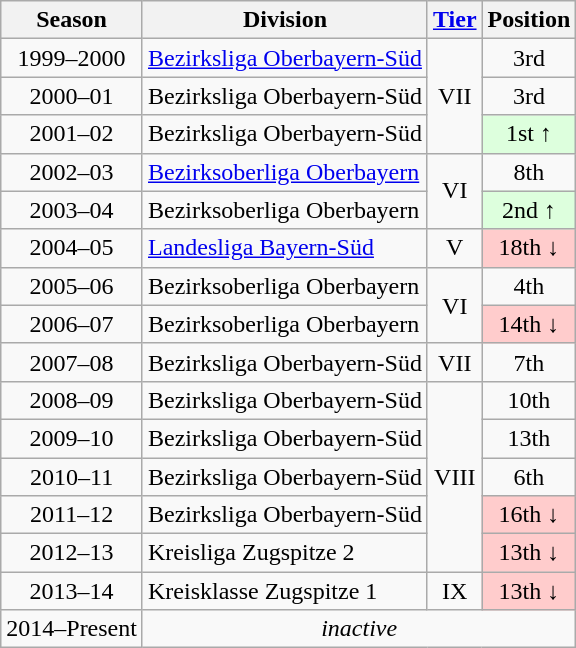<table class="wikitable">
<tr>
<th>Season</th>
<th>Division</th>
<th><a href='#'>Tier</a></th>
<th>Position</th>
</tr>
<tr align="center">
<td>1999–2000</td>
<td align="left"><a href='#'>Bezirksliga Oberbayern-Süd</a></td>
<td rowspan=3>VII</td>
<td>3rd</td>
</tr>
<tr align="center">
<td>2000–01</td>
<td align="left">Bezirksliga Oberbayern-Süd</td>
<td>3rd</td>
</tr>
<tr align="center">
<td>2001–02</td>
<td align="left">Bezirksliga Oberbayern-Süd</td>
<td style="background:#ddffdd">1st ↑</td>
</tr>
<tr align="center">
<td>2002–03</td>
<td align="left"><a href='#'>Bezirksoberliga Oberbayern</a></td>
<td rowspan=2>VI</td>
<td>8th</td>
</tr>
<tr align="center">
<td>2003–04</td>
<td align="left">Bezirksoberliga Oberbayern</td>
<td style="background:#ddffdd">2nd ↑</td>
</tr>
<tr align="center">
<td>2004–05</td>
<td align="left"><a href='#'>Landesliga Bayern-Süd</a></td>
<td>V</td>
<td style="background:#ffcccc">18th ↓</td>
</tr>
<tr align="center">
<td>2005–06</td>
<td align="left">Bezirksoberliga Oberbayern</td>
<td rowspan=2>VI</td>
<td>4th</td>
</tr>
<tr align="center">
<td>2006–07</td>
<td align="left">Bezirksoberliga Oberbayern</td>
<td style="background:#ffcccc">14th ↓</td>
</tr>
<tr align="center">
<td>2007–08</td>
<td align="left">Bezirksliga Oberbayern-Süd</td>
<td>VII</td>
<td>7th</td>
</tr>
<tr align="center">
<td>2008–09</td>
<td align="left">Bezirksliga Oberbayern-Süd</td>
<td rowspan=5>VIII</td>
<td>10th</td>
</tr>
<tr align="center">
<td>2009–10</td>
<td align="left">Bezirksliga Oberbayern-Süd</td>
<td>13th</td>
</tr>
<tr align="center">
<td>2010–11</td>
<td align="left">Bezirksliga Oberbayern-Süd</td>
<td>6th</td>
</tr>
<tr align="center">
<td>2011–12</td>
<td align="left">Bezirksliga Oberbayern-Süd</td>
<td style="background:#ffcccc">16th ↓</td>
</tr>
<tr align="center">
<td>2012–13</td>
<td align="left">Kreisliga Zugspitze 2</td>
<td style="background:#ffcccc">13th ↓</td>
</tr>
<tr align="center">
<td>2013–14</td>
<td align="left">Kreisklasse Zugspitze 1</td>
<td>IX</td>
<td style="background:#ffcccc">13th ↓</td>
</tr>
<tr align="center">
<td>2014–Present</td>
<td colspan=3><em>inactive</em></td>
</tr>
</table>
